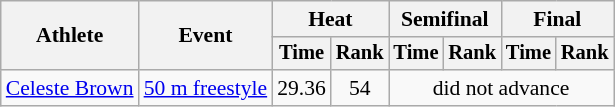<table class=wikitable style="font-size:90%">
<tr>
<th rowspan="2">Athlete</th>
<th rowspan="2">Event</th>
<th colspan="2">Heat</th>
<th colspan="2">Semifinal</th>
<th colspan="2">Final</th>
</tr>
<tr style="font-size:95%">
<th>Time</th>
<th>Rank</th>
<th>Time</th>
<th>Rank</th>
<th>Time</th>
<th>Rank</th>
</tr>
<tr align=center>
<td align=left><a href='#'>Celeste Brown</a></td>
<td align=left><a href='#'>50 m freestyle</a></td>
<td>29.36</td>
<td>54</td>
<td colspan=4>did not advance</td>
</tr>
</table>
